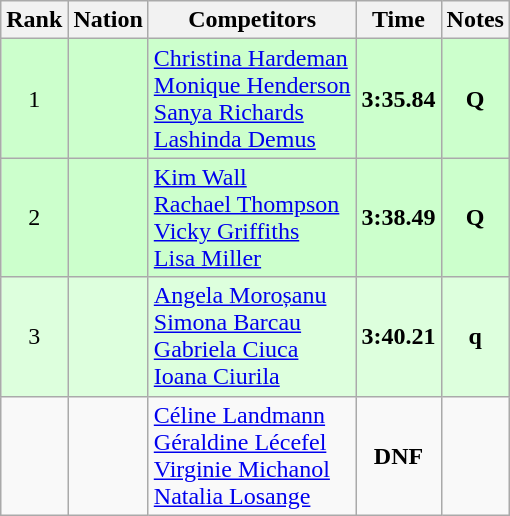<table class="wikitable sortable" style="text-align:center">
<tr>
<th>Rank</th>
<th>Nation</th>
<th>Competitors</th>
<th>Time</th>
<th>Notes</th>
</tr>
<tr bgcolor=ccffcc>
<td>1</td>
<td align=left></td>
<td align=left><a href='#'>Christina Hardeman</a><br><a href='#'>Monique Henderson</a><br><a href='#'>Sanya Richards</a><br><a href='#'>Lashinda Demus</a></td>
<td><strong>3:35.84</strong></td>
<td><strong>Q</strong></td>
</tr>
<tr bgcolor=ccffcc>
<td>2</td>
<td align=left></td>
<td align=left><a href='#'>Kim Wall</a><br><a href='#'>Rachael Thompson</a><br><a href='#'>Vicky Griffiths</a><br><a href='#'>Lisa Miller</a></td>
<td><strong>3:38.49</strong></td>
<td><strong>Q</strong></td>
</tr>
<tr bgcolor=ddffdd>
<td>3</td>
<td align=left></td>
<td align=left><a href='#'>Angela Moroșanu</a><br><a href='#'>Simona Barcau</a><br><a href='#'>Gabriela Ciuca</a><br><a href='#'>Ioana Ciurila</a></td>
<td><strong>3:40.21</strong></td>
<td><strong>q</strong></td>
</tr>
<tr>
<td></td>
<td align=left></td>
<td align=left><a href='#'>Céline Landmann</a><br><a href='#'>Géraldine Lécefel</a><br><a href='#'>Virginie Michanol</a><br><a href='#'>Natalia Losange</a></td>
<td><strong>DNF</strong></td>
<td></td>
</tr>
</table>
